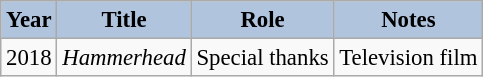<table class="wikitable" style="font-size:95%;">
<tr>
<th style="background:#B0C4DE;">Year</th>
<th style="background:#B0C4DE;">Title</th>
<th style="background:#B0C4DE;">Role</th>
<th style="background:#B0C4DE;">Notes</th>
</tr>
<tr>
<td>2018</td>
<td><em>Hammerhead</em></td>
<td>Special thanks</td>
<td>Television film</td>
</tr>
</table>
